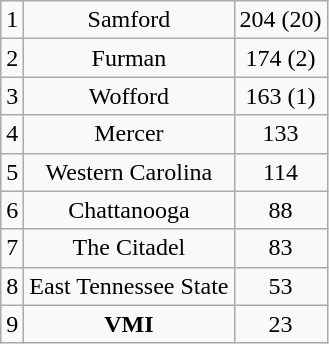<table class="wikitable" style="display: inline-table;">
<tr align="center">
<td>1</td>
<td>Samford</td>
<td>204 (20)</td>
</tr>
<tr align="center">
<td>2</td>
<td>Furman</td>
<td>174 (2)</td>
</tr>
<tr align="center">
<td>3</td>
<td>Wofford</td>
<td>163 (1)</td>
</tr>
<tr align="center">
<td>4</td>
<td>Mercer</td>
<td>133</td>
</tr>
<tr align="center">
<td>5</td>
<td>Western Carolina</td>
<td>114</td>
</tr>
<tr align="center">
<td>6</td>
<td>Chattanooga</td>
<td>88</td>
</tr>
<tr align="center">
<td>7</td>
<td>The Citadel</td>
<td>83</td>
</tr>
<tr align="center">
<td>8</td>
<td>East Tennessee State</td>
<td>53</td>
</tr>
<tr align="center">
<td>9</td>
<td><strong>VMI</strong></td>
<td>23</td>
</tr>
</table>
